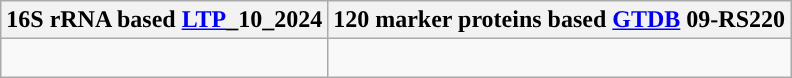<table class="wikitable">
<tr>
<th colspan=1>16S rRNA based <a href='#'>LTP</a>_10_2024</th>
<th colspan=1>120 marker proteins based <a href='#'>GTDB</a> 09-RS220</th>
</tr>
<tr>
<td style="vertical-align:top"><br></td>
<td><br></td>
</tr>
</table>
